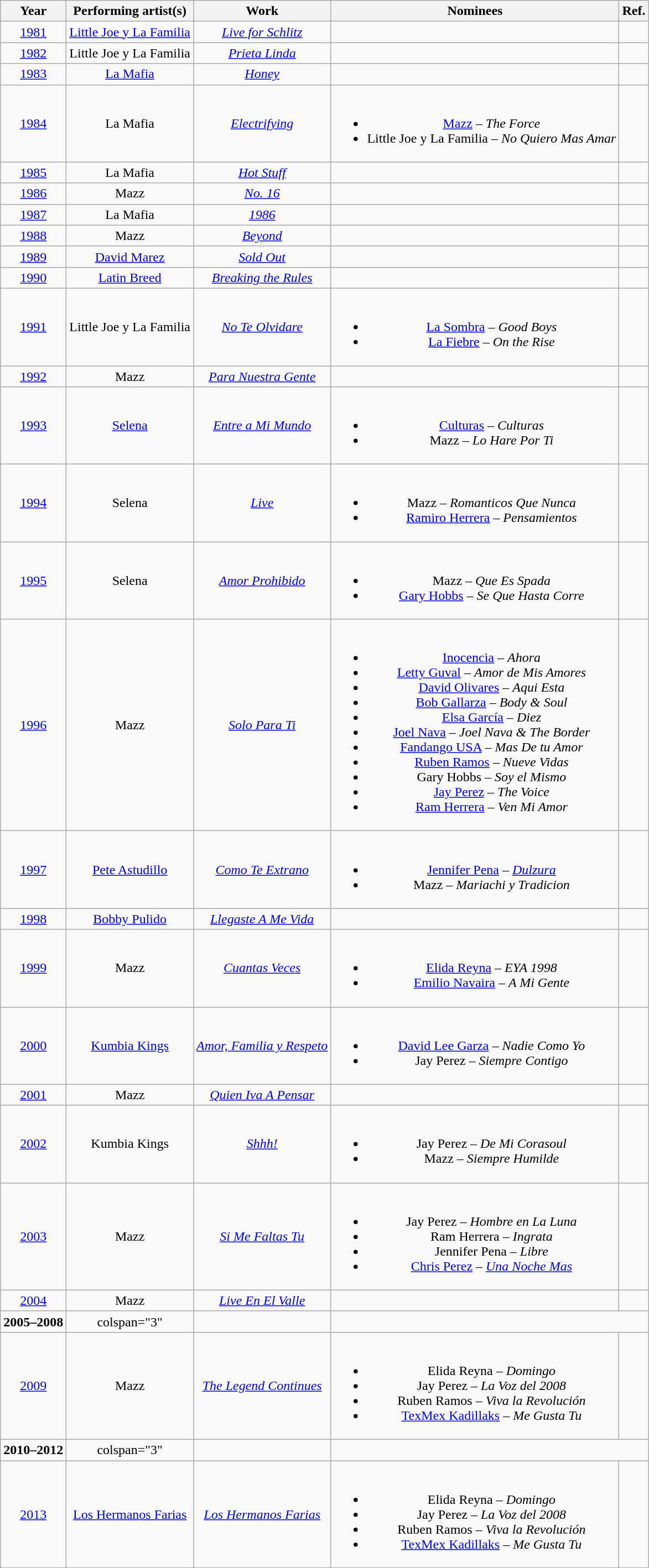<table class="wikitable sortable" style="text-align: center;">
<tr>
<th bgcolor="#efefef">Year</th>
<th bgcolor="#efefef">Performing artist(s)</th>
<th bgcolor="#efefef">Work</th>
<th bgcolor="#efefef" class=unsortable>Nominees</th>
<th bgcolor="#efefef" class=unsortable>Ref.</th>
</tr>
<tr>
<td><a href='#'>1981</a></td>
<td><a href='#'>Little Joe y La Familia</a></td>
<td><em><a href='#'>Live for Schlitz</a></em></td>
<td></td>
<td></td>
</tr>
<tr>
<td><a href='#'>1982</a></td>
<td>Little Joe y La Familia</td>
<td><em><a href='#'>Prieta Linda</a></em></td>
<td></td>
<td></td>
</tr>
<tr>
<td><a href='#'>1983</a></td>
<td><a href='#'>La Mafia</a></td>
<td><em><a href='#'>Honey</a></em></td>
<td></td>
<td></td>
</tr>
<tr>
<td><a href='#'>1984</a></td>
<td>La Mafia</td>
<td><em><a href='#'>Electrifying</a></em></td>
<td><div><br><ul><li><a href='#'>Mazz</a> – <em>The Force</em></li><li>Little Joe y La Familia – <em>No Quiero Mas Amar</em></li></ul></div></td>
<td></td>
</tr>
<tr>
<td><a href='#'>1985</a></td>
<td>La Mafia</td>
<td><em><a href='#'>Hot Stuff</a></em></td>
<td></td>
<td></td>
</tr>
<tr>
<td><a href='#'>1986</a></td>
<td>Mazz</td>
<td><em><a href='#'>No. 16</a></em></td>
<td></td>
<td></td>
</tr>
<tr>
<td><a href='#'>1987</a></td>
<td>La Mafia</td>
<td><em><a href='#'>1986</a></em></td>
<td></td>
<td></td>
</tr>
<tr>
<td><a href='#'>1988</a></td>
<td>Mazz</td>
<td><em><a href='#'>Beyond</a></em></td>
<td></td>
<td></td>
</tr>
<tr>
<td><a href='#'>1989</a></td>
<td><a href='#'>David Marez</a></td>
<td><em><a href='#'>Sold Out</a></em></td>
<td></td>
<td></td>
</tr>
<tr>
<td><a href='#'>1990</a></td>
<td><a href='#'>Latin Breed</a></td>
<td><em><a href='#'>Breaking the Rules</a></em></td>
<td></td>
<td></td>
</tr>
<tr>
<td><a href='#'>1991</a></td>
<td>Little Joe y La Familia</td>
<td><em><a href='#'>No Te Olvidare</a></em></td>
<td><div><br><ul><li><a href='#'>La Sombra</a> – <em>Good Boys</em></li><li><a href='#'>La Fiebre</a> – <em>On the Rise</em></li></ul></div></td>
<td></td>
</tr>
<tr>
<td><a href='#'>1992</a></td>
<td>Mazz</td>
<td><em><a href='#'>Para Nuestra Gente</a></em></td>
<td></td>
<td></td>
</tr>
<tr>
<td><a href='#'>1993</a></td>
<td><a href='#'>Selena</a></td>
<td><em><a href='#'>Entre a Mi Mundo</a></em></td>
<td><div><br><ul><li><a href='#'>Culturas</a> – <em>Culturas</em></li><li>Mazz – <em>Lo Hare Por Ti</em></li></ul></div></td>
<td></td>
</tr>
<tr>
<td><a href='#'>1994</a></td>
<td>Selena</td>
<td><em><a href='#'>Live</a></em></td>
<td><div><br><ul><li>Mazz – <em>Romanticos Que Nunca</em></li><li><a href='#'>Ramiro Herrera</a> – <em>Pensamientos</em></li></ul></div></td>
<td></td>
</tr>
<tr>
<td><a href='#'>1995</a></td>
<td>Selena</td>
<td><em><a href='#'>Amor Prohibido</a></em></td>
<td><div><br><ul><li>Mazz – <em>Que Es Spada</em></li><li><a href='#'>Gary Hobbs</a> – <em>Se Que Hasta Corre</em></li></ul></div></td>
<td></td>
</tr>
<tr>
<td><a href='#'>1996</a></td>
<td>Mazz</td>
<td><em><a href='#'>Solo Para Ti</a></em></td>
<td><div><br><ul><li><a href='#'>Inocencia</a> – <em>Ahora</em></li><li><a href='#'>Letty Guval</a> – <em>Amor de Mis Amores</em></li><li><a href='#'>David Olivares</a> – <em>Aqui Esta</em></li><li><a href='#'>Bob Gallarza</a> – <em>Body & Soul</em></li><li><a href='#'>Elsa García</a> – <em>Diez</em></li><li><a href='#'>Joel Nava</a> – <em>Joel Nava & The Border</em></li><li><a href='#'>Fandango USA</a> – <em>Mas De tu Amor</em></li><li><a href='#'>Ruben Ramos</a> – <em>Nueve Vidas</em></li><li>Gary Hobbs – <em>Soy el Mismo</em></li><li><a href='#'>Jay Perez</a> – <em>The Voice</em></li><li><a href='#'>Ram Herrera</a> – <em>Ven Mi Amor</em></li></ul></div></td>
<td></td>
</tr>
<tr>
<td><a href='#'>1997</a></td>
<td><a href='#'>Pete Astudillo</a></td>
<td><em><a href='#'>Como Te Extrano</a></em></td>
<td><div><br><ul><li><a href='#'>Jennifer Pena</a> – <em><a href='#'>Dulzura</a></em></li><li>Mazz – <em>Mariachi y Tradicion</em></li></ul></div></td>
<td></td>
</tr>
<tr>
<td><a href='#'>1998</a></td>
<td><a href='#'>Bobby Pulido</a></td>
<td><em><a href='#'>Llegaste A Me Vida</a></em></td>
<td></td>
<td></td>
</tr>
<tr>
<td><a href='#'>1999</a></td>
<td>Mazz</td>
<td><em><a href='#'>Cuantas Veces</a></em></td>
<td><div><br><ul><li><a href='#'>Elida Reyna</a> – <em>EYA 1998</em></li><li><a href='#'>Emilio Navaira</a> – <em>A Mi Gente</em></li></ul></div></td>
<td></td>
</tr>
<tr>
<td><a href='#'>2000</a></td>
<td><a href='#'>Kumbia Kings</a></td>
<td><em><a href='#'>Amor, Familia y Respeto</a></em></td>
<td><div><br><ul><li><a href='#'>David Lee Garza</a> – <em>Nadie Como Yo</em></li><li>Jay Perez – <em>Siempre Contigo</em></li></ul></div></td>
<td></td>
</tr>
<tr>
<td><a href='#'>2001</a></td>
<td>Mazz</td>
<td><em><a href='#'>Quien Iva A Pensar</a></em></td>
<td></td>
<td></td>
</tr>
<tr>
<td><a href='#'>2002</a></td>
<td>Kumbia Kings</td>
<td><em><a href='#'>Shhh!</a></em></td>
<td><div><br><ul><li>Jay Perez – <em>De Mi Corasoul</em></li><li>Mazz – <em>Siempre Humilde</em></li></ul></div></td>
<td></td>
</tr>
<tr>
<td><a href='#'>2003</a></td>
<td>Mazz</td>
<td><em><a href='#'>Si Me Faltas Tu</a></em></td>
<td><div><br><ul><li>Jay Perez – <em>Hombre en La Luna</em></li><li>Ram Herrera – <em>Ingrata</em></li><li>Jennifer Pena – <em>Libre</em></li><li><a href='#'>Chris Perez</a> – <em><a href='#'>Una Noche Mas</a></em></li></ul></div></td>
<td></td>
</tr>
<tr>
<td><a href='#'>2004</a></td>
<td>Mazz</td>
<td><em><a href='#'>Live En El Valle</a></em></td>
<td></td>
<td></td>
</tr>
<tr>
<td><strong>2005–2008</strong></td>
<td>colspan="3" </td>
<td></td>
</tr>
<tr>
<td><a href='#'>2009</a></td>
<td>Mazz</td>
<td><em><a href='#'>The Legend Continues</a></em></td>
<td><div><br><ul><li>Elida Reyna – <em>Domingo</em></li><li>Jay Perez – <em>La Voz del 2008</em></li><li>Ruben Ramos – <em>Viva la Revolución</em></li><li><a href='#'>TexMex Kadillaks</a> – <em>Me Gusta Tu</em></li></ul></div></td>
<td></td>
</tr>
<tr>
<td><strong>2010–2012</strong></td>
<td>colspan="3" </td>
<td></td>
</tr>
<tr>
<td><a href='#'>2013</a></td>
<td><a href='#'>Los Hermanos Farias</a></td>
<td><em><a href='#'>Los Hermanos Farias</a></em></td>
<td><div><br><ul><li>Elida Reyna – <em>Domingo</em></li><li>Jay Perez – <em>La Voz del 2008</em></li><li>Ruben Ramos – <em>Viva la Revolución</em></li><li><a href='#'>TexMex Kadillaks</a> – <em>Me Gusta Tu</em></li></ul></div></td>
<td></td>
</tr>
<tr>
</tr>
</table>
